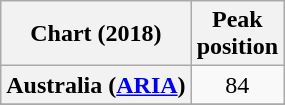<table class="wikitable sortable plainrowheaders" style="text-align:center">
<tr>
<th scope="col">Chart (2018)</th>
<th scope="col">Peak<br> position</th>
</tr>
<tr>
<th scope="row">Australia (<a href='#'>ARIA</a>)</th>
<td>84</td>
</tr>
<tr>
</tr>
<tr>
</tr>
<tr>
</tr>
<tr>
</tr>
<tr>
</tr>
</table>
